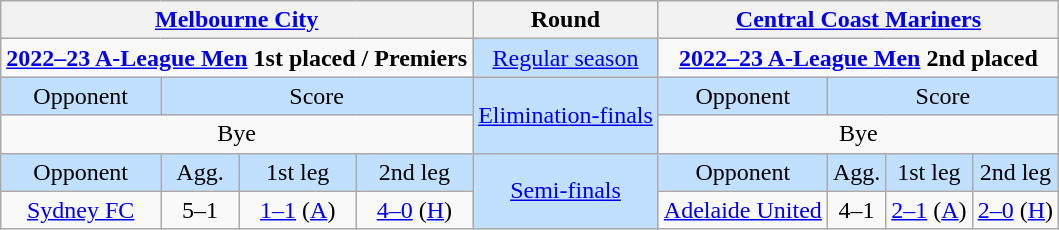<table class="wikitable" style="text-align:center">
<tr>
<th colspan="4"><a href='#'>Melbourne City</a></th>
<th>Round</th>
<th colspan="4"><a href='#'>Central Coast Mariners</a></th>
</tr>
<tr>
<td colspan="4" style="vertical-align:top"><strong><a href='#'>2022–23 A-League Men</a> 1st placed / Premiers</strong><br><div></div></td>
<td style="background:#C1E0FF"><a href='#'>Regular season</a></td>
<td colspan="4" style="vertical-align:top"><strong><a href='#'>2022–23 A-League Men</a> 2nd placed</strong><br><div></div></td>
</tr>
<tr style="background:#c1e0ff">
<td>Opponent</td>
<td colspan="3">Score</td>
<td rowspan=2><a href='#'>Elimination-finals</a></td>
<td>Opponent</td>
<td colspan="3">Score</td>
</tr>
<tr>
<td colspan="4">Bye</td>
<td colspan="4">Bye</td>
</tr>
<tr style="background:#C1E0FF">
<td>Opponent</td>
<td>Agg.</td>
<td>1st leg</td>
<td>2nd leg</td>
<td rowspan=2><a href='#'>Semi-finals</a></td>
<td>Opponent</td>
<td>Agg.</td>
<td>1st leg</td>
<td>2nd leg</td>
</tr>
<tr>
<td><a href='#'>Sydney FC</a></td>
<td>5–1</td>
<td><a href='#'>1–1</a> (<a href='#'>A</a>)</td>
<td><a href='#'>4–0</a> (<a href='#'>H</a>)</td>
<td><a href='#'>Adelaide United</a></td>
<td>4–1</td>
<td><a href='#'>2–1</a> (<a href='#'>A</a>)</td>
<td><a href='#'>2–0</a> (<a href='#'>H</a>)</td>
</tr>
</table>
